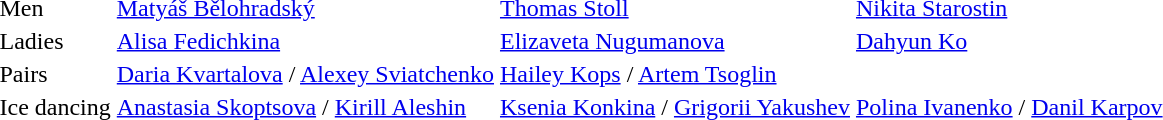<table>
<tr>
<td>Men</td>
<td> <a href='#'>Matyáš Bělohradský</a></td>
<td> <a href='#'>Thomas Stoll</a></td>
<td> <a href='#'>Nikita Starostin</a></td>
</tr>
<tr>
<td>Ladies</td>
<td> <a href='#'>Alisa Fedichkina</a></td>
<td> <a href='#'>Elizaveta Nugumanova</a></td>
<td> <a href='#'>Dahyun Ko</a></td>
</tr>
<tr>
<td>Pairs</td>
<td> <a href='#'>Daria Kvartalova</a> / <a href='#'>Alexey Sviatchenko</a></td>
<td> <a href='#'>Hailey Kops</a> / <a href='#'>Artem Tsoglin</a></td>
<td></td>
</tr>
<tr>
<td>Ice dancing</td>
<td> <a href='#'>Anastasia Skoptsova</a> / <a href='#'>Kirill Aleshin</a></td>
<td> <a href='#'>Ksenia Konkina</a> / <a href='#'>Grigorii Yakushev</a></td>
<td> <a href='#'>Polina Ivanenko</a> / <a href='#'>Danil Karpov</a></td>
</tr>
</table>
